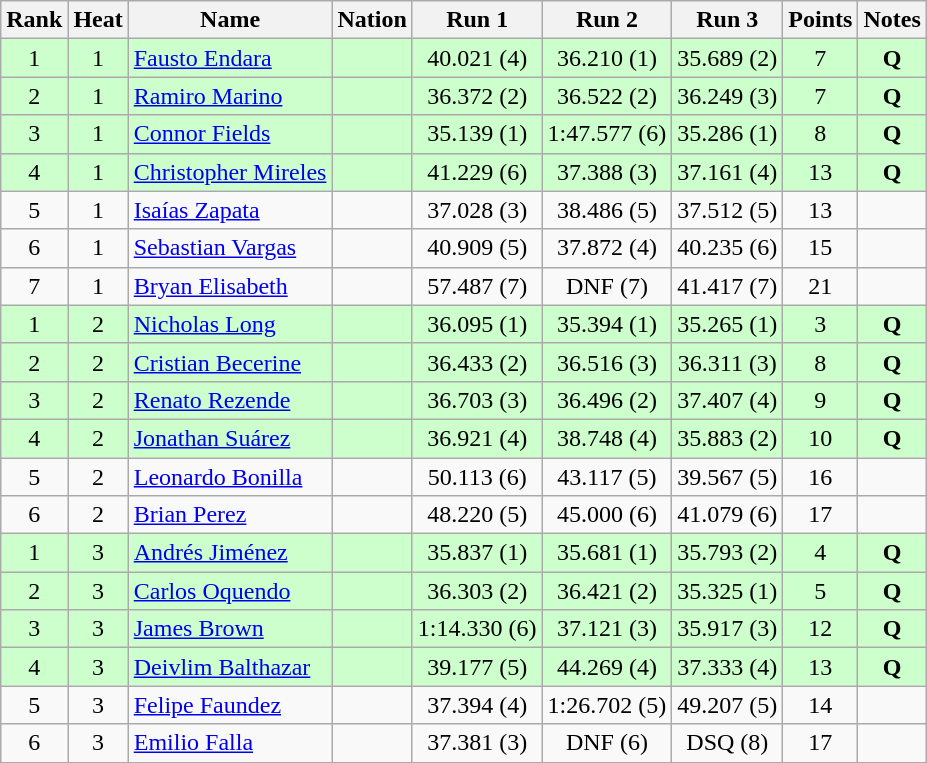<table class="wikitable sortable" style="text-align:center">
<tr>
<th>Rank</th>
<th>Heat</th>
<th>Name</th>
<th>Nation</th>
<th>Run 1</th>
<th>Run 2</th>
<th>Run 3</th>
<th>Points</th>
<th>Notes</th>
</tr>
<tr style="background: #ccffcc;">
<td>1</td>
<td>1</td>
<td align=left><a href='#'>Fausto Endara</a></td>
<td align=left></td>
<td>40.021 (4)</td>
<td>36.210 (1)</td>
<td>35.689 (2)</td>
<td>7</td>
<td><strong>Q</strong></td>
</tr>
<tr style="background: #ccffcc;">
<td>2</td>
<td>1</td>
<td align=left><a href='#'>Ramiro Marino</a></td>
<td align=left></td>
<td>36.372 (2)</td>
<td>36.522 (2)</td>
<td>36.249 (3)</td>
<td>7</td>
<td><strong>Q</strong></td>
</tr>
<tr style="background: #ccffcc;">
<td>3</td>
<td>1</td>
<td align=left><a href='#'>Connor Fields</a></td>
<td align=left></td>
<td>35.139 (1)</td>
<td>1:47.577 (6)</td>
<td>35.286 (1)</td>
<td>8</td>
<td><strong>Q</strong></td>
</tr>
<tr style="background: #ccffcc;">
<td>4</td>
<td>1</td>
<td align=left><a href='#'>Christopher Mireles</a></td>
<td align=left></td>
<td>41.229 (6)</td>
<td>37.388 (3)</td>
<td>37.161 (4)</td>
<td>13</td>
<td><strong>Q</strong></td>
</tr>
<tr>
<td>5</td>
<td>1</td>
<td align=left><a href='#'>Isaías Zapata</a></td>
<td align=left></td>
<td>37.028 (3)</td>
<td>38.486 (5)</td>
<td>37.512 (5)</td>
<td>13</td>
<td></td>
</tr>
<tr>
<td>6</td>
<td>1</td>
<td align=left><a href='#'>Sebastian Vargas</a></td>
<td align=left></td>
<td>40.909 (5)</td>
<td>37.872 (4)</td>
<td>40.235 (6)</td>
<td>15</td>
<td></td>
</tr>
<tr>
<td>7</td>
<td>1</td>
<td align=left><a href='#'>Bryan Elisabeth</a></td>
<td align=left></td>
<td>57.487 (7)</td>
<td>DNF (7)</td>
<td>41.417 (7)</td>
<td>21</td>
<td></td>
</tr>
<tr style="background: #ccffcc;">
<td>1</td>
<td>2</td>
<td align=left><a href='#'>Nicholas Long</a></td>
<td align=left></td>
<td>36.095 (1)</td>
<td>35.394 (1)</td>
<td>35.265 (1)</td>
<td>3</td>
<td><strong>Q</strong></td>
</tr>
<tr style="background: #ccffcc;">
<td>2</td>
<td>2</td>
<td align=left><a href='#'>Cristian Becerine</a></td>
<td align=left></td>
<td>36.433 (2)</td>
<td>36.516 (3)</td>
<td>36.311 (3)</td>
<td>8</td>
<td><strong>Q</strong></td>
</tr>
<tr style="background: #ccffcc;">
<td>3</td>
<td>2</td>
<td align=left><a href='#'>Renato Rezende</a></td>
<td align=left></td>
<td>36.703 (3)</td>
<td>36.496 (2)</td>
<td>37.407 (4)</td>
<td>9</td>
<td><strong>Q</strong></td>
</tr>
<tr style="background: #ccffcc;">
<td>4</td>
<td>2</td>
<td align=left><a href='#'>Jonathan Suárez</a></td>
<td align=left></td>
<td>36.921 (4)</td>
<td>38.748 (4)</td>
<td>35.883 (2)</td>
<td>10</td>
<td><strong>Q</strong></td>
</tr>
<tr>
<td>5</td>
<td>2</td>
<td align=left><a href='#'>Leonardo Bonilla</a></td>
<td align=left></td>
<td>50.113 (6)</td>
<td>43.117 (5)</td>
<td>39.567 (5)</td>
<td>16</td>
<td></td>
</tr>
<tr>
<td>6</td>
<td>2</td>
<td align=left><a href='#'>Brian Perez</a></td>
<td align=left></td>
<td>48.220 (5)</td>
<td>45.000 (6)</td>
<td>41.079 (6)</td>
<td>17</td>
<td></td>
</tr>
<tr style="background: #ccffcc;">
<td>1</td>
<td>3</td>
<td align=left><a href='#'>Andrés Jiménez</a></td>
<td align=left></td>
<td>35.837 (1)</td>
<td>35.681 (1)</td>
<td>35.793 (2)</td>
<td>4</td>
<td><strong>Q</strong></td>
</tr>
<tr style="background: #ccffcc;">
<td>2</td>
<td>3</td>
<td align=left><a href='#'>Carlos Oquendo</a></td>
<td align=left></td>
<td>36.303 (2)</td>
<td>36.421 (2)</td>
<td>35.325 (1)</td>
<td>5</td>
<td><strong>Q</strong></td>
</tr>
<tr style="background: #ccffcc;">
<td>3</td>
<td>3</td>
<td align=left><a href='#'>James Brown</a></td>
<td align=left></td>
<td>1:14.330 (6)</td>
<td>37.121 (3)</td>
<td>35.917 (3)</td>
<td>12</td>
<td><strong>Q</strong></td>
</tr>
<tr style="background: #ccffcc;">
<td>4</td>
<td>3</td>
<td align=left><a href='#'>Deivlim Balthazar</a></td>
<td align=left></td>
<td>39.177 (5)</td>
<td>44.269 (4)</td>
<td>37.333 (4)</td>
<td>13</td>
<td><strong>Q</strong></td>
</tr>
<tr>
<td>5</td>
<td>3</td>
<td align=left><a href='#'>Felipe Faundez</a></td>
<td align=left></td>
<td>37.394 (4)</td>
<td>1:26.702 (5)</td>
<td>49.207 (5)</td>
<td>14</td>
<td></td>
</tr>
<tr>
<td>6</td>
<td>3</td>
<td align=left><a href='#'>Emilio Falla</a></td>
<td align=left></td>
<td>37.381 (3)</td>
<td>DNF (6)</td>
<td>DSQ (8)</td>
<td>17</td>
<td></td>
</tr>
</table>
